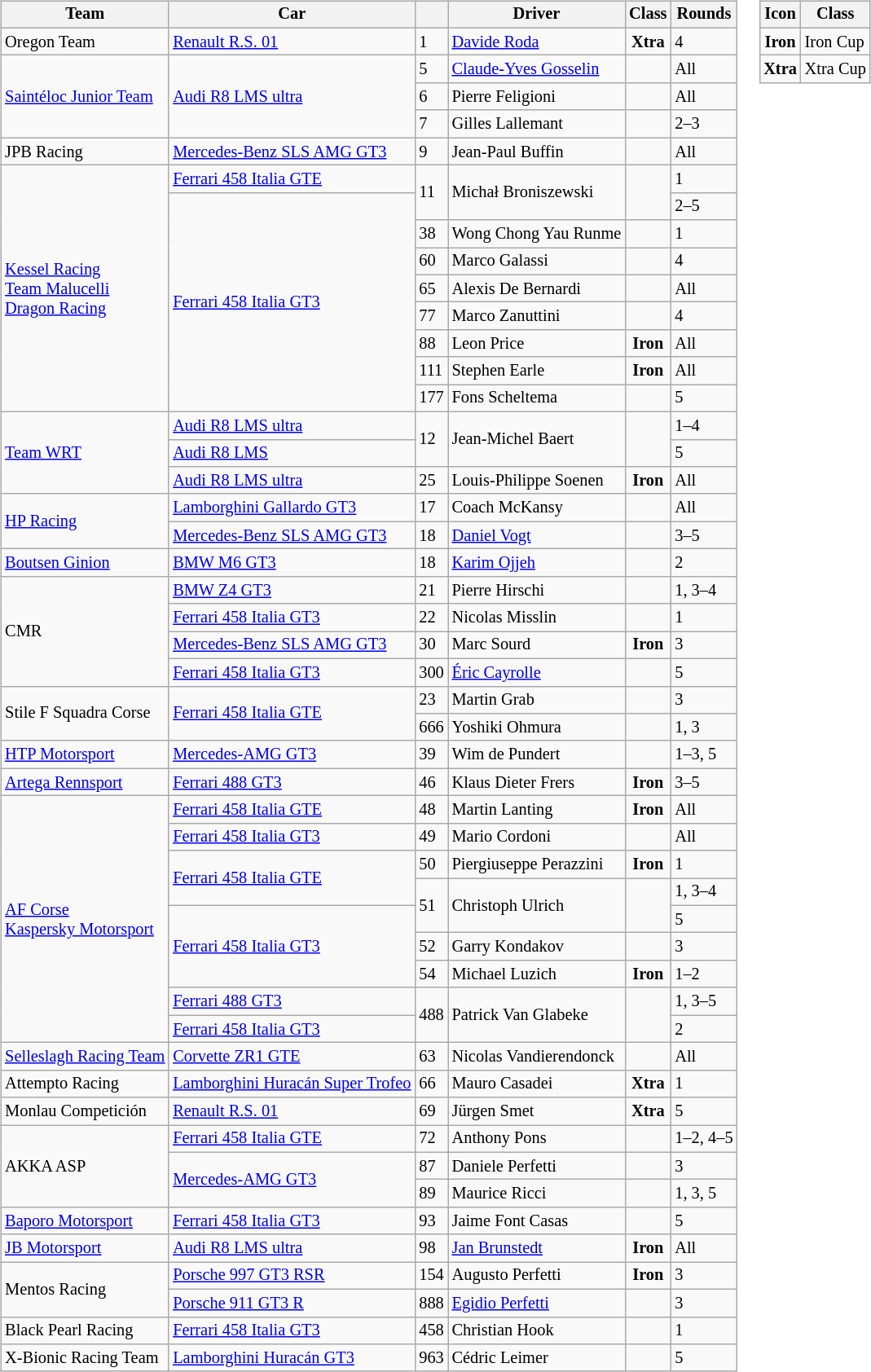<table>
<tr>
<td><br><table class="wikitable" style="font-size: 85%;">
<tr>
<th>Team</th>
<th>Car</th>
<th></th>
<th>Driver</th>
<th>Class</th>
<th>Rounds</th>
</tr>
<tr>
<td> Oregon Team</td>
<td><a href='#'>Renault R.S. 01</a></td>
<td>1</td>
<td> <a href='#'>Davide Roda</a></td>
<td align=center><strong><span>Xtra</span></strong></td>
<td>4</td>
</tr>
<tr>
<td rowspan=3> <a href='#'>Saintéloc Junior Team</a></td>
<td rowspan=3><a href='#'>Audi R8 LMS ultra</a></td>
<td>5</td>
<td> <a href='#'>Claude-Yves Gosselin</a></td>
<td></td>
<td>All</td>
</tr>
<tr>
<td>6</td>
<td> Pierre Feligioni</td>
<td></td>
<td>All</td>
</tr>
<tr>
<td>7</td>
<td> Gilles Lallemant</td>
<td></td>
<td>2–3</td>
</tr>
<tr>
<td> JPB Racing</td>
<td><a href='#'>Mercedes-Benz SLS AMG GT3</a></td>
<td>9</td>
<td> Jean-Paul Buffin</td>
<td></td>
<td>All</td>
</tr>
<tr>
<td rowspan=9> <a href='#'>Kessel Racing</a><br> <a href='#'>Team Malucelli</a><br> <a href='#'>Dragon Racing</a></td>
<td><a href='#'>Ferrari 458 Italia GTE</a></td>
<td rowspan=2>11</td>
<td rowspan=2> Michał Broniszewski</td>
<td rowspan=2></td>
<td>1</td>
</tr>
<tr>
<td rowspan=8><a href='#'>Ferrari 458 Italia GT3</a></td>
<td>2–5</td>
</tr>
<tr>
<td>38</td>
<td> Wong Chong Yau Runme</td>
<td></td>
<td>1</td>
</tr>
<tr>
<td>60</td>
<td> Marco Galassi</td>
<td></td>
<td>4</td>
</tr>
<tr>
<td>65</td>
<td> Alexis De Bernardi</td>
<td></td>
<td>All</td>
</tr>
<tr>
<td>77</td>
<td> Marco Zanuttini</td>
<td></td>
<td>4</td>
</tr>
<tr>
<td>88</td>
<td> Leon Price</td>
<td align=center><strong><span>Iron</span></strong></td>
<td>All</td>
</tr>
<tr>
<td>111</td>
<td> Stephen Earle</td>
<td align=center><strong><span>Iron</span></strong></td>
<td>All</td>
</tr>
<tr>
<td>177</td>
<td> Fons Scheltema</td>
<td></td>
<td>5</td>
</tr>
<tr>
<td rowspan=3> <a href='#'>Team WRT</a></td>
<td><a href='#'>Audi R8 LMS ultra</a></td>
<td rowspan=2>12</td>
<td rowspan=2> Jean-Michel Baert</td>
<td rowspan=2></td>
<td>1–4</td>
</tr>
<tr>
<td><a href='#'>Audi R8 LMS</a></td>
<td>5</td>
</tr>
<tr>
<td><a href='#'>Audi R8 LMS ultra</a></td>
<td>25</td>
<td> Louis-Philippe Soenen</td>
<td align=center><strong><span>Iron</span></strong></td>
<td>All</td>
</tr>
<tr>
<td rowspan=2> <a href='#'>HP Racing</a></td>
<td><a href='#'>Lamborghini Gallardo GT3</a></td>
<td>17</td>
<td> Coach McKansy</td>
<td></td>
<td>All</td>
</tr>
<tr>
<td><a href='#'>Mercedes-Benz SLS AMG GT3</a></td>
<td>18</td>
<td> <a href='#'>Daniel Vogt</a></td>
<td></td>
<td>3–5</td>
</tr>
<tr>
<td> <a href='#'>Boutsen Ginion</a></td>
<td><a href='#'>BMW M6 GT3</a></td>
<td>18</td>
<td> <a href='#'>Karim Ojjeh</a></td>
<td></td>
<td>2</td>
</tr>
<tr>
<td rowspan=4> CMR</td>
<td><a href='#'>BMW Z4 GT3</a></td>
<td>21</td>
<td> Pierre Hirschi</td>
<td></td>
<td>1, 3–4</td>
</tr>
<tr>
<td><a href='#'>Ferrari 458 Italia GT3</a></td>
<td>22</td>
<td> Nicolas Misslin</td>
<td></td>
<td>1</td>
</tr>
<tr>
<td><a href='#'>Mercedes-Benz SLS AMG GT3</a></td>
<td>30</td>
<td> Marc Sourd</td>
<td align=center><strong><span>Iron</span></strong></td>
<td>3</td>
</tr>
<tr>
<td><a href='#'>Ferrari 458 Italia GT3</a></td>
<td>300</td>
<td> <a href='#'>Éric Cayrolle</a></td>
<td></td>
<td>5</td>
</tr>
<tr>
<td rowspan=2> Stile F Squadra Corse</td>
<td rowspan=2><a href='#'>Ferrari 458 Italia GTE</a></td>
<td>23</td>
<td> Martin Grab</td>
<td></td>
<td>3</td>
</tr>
<tr>
<td>666</td>
<td> Yoshiki Ohmura</td>
<td></td>
<td>1, 3</td>
</tr>
<tr>
<td> <a href='#'>HTP Motorsport</a></td>
<td><a href='#'>Mercedes-AMG GT3</a></td>
<td>39</td>
<td> Wim de Pundert</td>
<td></td>
<td>1–3, 5</td>
</tr>
<tr>
<td> <a href='#'>Artega Rennsport</a></td>
<td><a href='#'>Ferrari 488 GT3</a></td>
<td>46</td>
<td> Klaus Dieter Frers</td>
<td align=center><strong><span>Iron</span></strong></td>
<td>3–5</td>
</tr>
<tr>
<td rowspan=9> <a href='#'>AF Corse</a><br> <a href='#'>Kaspersky Motorsport</a></td>
<td><a href='#'>Ferrari 458 Italia GTE</a></td>
<td>48</td>
<td> Martin Lanting</td>
<td align=center><strong><span>Iron</span></strong></td>
<td>All</td>
</tr>
<tr>
<td><a href='#'>Ferrari 458 Italia GT3</a></td>
<td>49</td>
<td> Mario Cordoni</td>
<td></td>
<td>All</td>
</tr>
<tr>
<td rowspan=2><a href='#'>Ferrari 458 Italia GTE</a></td>
<td>50</td>
<td> Piergiuseppe Perazzini</td>
<td align=center><strong><span>Iron</span></strong></td>
<td>1</td>
</tr>
<tr>
<td rowspan=2>51</td>
<td rowspan=2> Christoph Ulrich</td>
<td rowspan=2></td>
<td>1, 3–4</td>
</tr>
<tr>
<td rowspan=3><a href='#'>Ferrari 458 Italia GT3</a></td>
<td>5</td>
</tr>
<tr>
<td>52</td>
<td> Garry Kondakov</td>
<td></td>
<td>3</td>
</tr>
<tr>
<td>54</td>
<td> Michael Luzich</td>
<td align=center><strong><span>Iron</span></strong></td>
<td>1–2</td>
</tr>
<tr>
<td><a href='#'>Ferrari 488 GT3</a></td>
<td rowspan=2>488</td>
<td rowspan=2> Patrick Van Glabeke</td>
<td rowspan=2></td>
<td>1, 3–5</td>
</tr>
<tr>
<td><a href='#'>Ferrari 458 Italia GT3</a></td>
<td>2</td>
</tr>
<tr>
<td> <a href='#'>Selleslagh Racing Team</a></td>
<td><a href='#'>Corvette ZR1 GTE</a></td>
<td>63</td>
<td> Nicolas Vandierendonck</td>
<td></td>
<td>All</td>
</tr>
<tr>
<td> Attempto Racing</td>
<td><a href='#'>Lamborghini Huracán Super Trofeo</a></td>
<td>66</td>
<td> Mauro Casadei</td>
<td align=center><strong><span>Xtra</span></strong></td>
<td>1</td>
</tr>
<tr>
<td> Monlau Competición</td>
<td><a href='#'>Renault R.S. 01</a></td>
<td>69</td>
<td> Jürgen Smet</td>
<td align=center><strong><span>Xtra</span></strong></td>
<td>5</td>
</tr>
<tr>
<td rowspan=3> AKKA ASP</td>
<td><a href='#'>Ferrari 458 Italia GTE</a></td>
<td>72</td>
<td> Anthony Pons</td>
<td></td>
<td>1–2, 4–5</td>
</tr>
<tr>
<td rowspan=2><a href='#'>Mercedes-AMG GT3</a></td>
<td>87</td>
<td> Daniele Perfetti</td>
<td></td>
<td>3</td>
</tr>
<tr>
<td>89</td>
<td> Maurice Ricci</td>
<td></td>
<td>1, 3, 5</td>
</tr>
<tr>
<td> <a href='#'>Baporo Motorsport</a></td>
<td><a href='#'>Ferrari 458 Italia GT3</a></td>
<td>93</td>
<td> Jaime Font Casas</td>
<td></td>
<td>5</td>
</tr>
<tr>
<td> <a href='#'>JB Motorsport</a></td>
<td><a href='#'>Audi R8 LMS ultra</a></td>
<td>98</td>
<td> <a href='#'>Jan Brunstedt</a></td>
<td align=center><strong><span>Iron</span></strong></td>
<td>All</td>
</tr>
<tr>
<td rowspan=2> Mentos Racing</td>
<td><a href='#'>Porsche 997 GT3 RSR</a></td>
<td>154</td>
<td> Augusto Perfetti</td>
<td align=center><strong><span>Iron</span></strong></td>
<td>3</td>
</tr>
<tr>
<td><a href='#'>Porsche 911 GT3 R</a></td>
<td>888</td>
<td> <a href='#'>Egidio Perfetti</a></td>
<td></td>
<td>3</td>
</tr>
<tr>
<td> Black Pearl Racing</td>
<td><a href='#'>Ferrari 458 Italia GT3</a></td>
<td>458</td>
<td> Christian Hook</td>
<td></td>
<td>1</td>
</tr>
<tr>
<td> X-Bionic Racing Team</td>
<td><a href='#'>Lamborghini Huracán GT3</a></td>
<td>963</td>
<td> Cédric Leimer</td>
<td></td>
<td>5</td>
</tr>
</table>
</td>
<td valign="top"><br><table class="wikitable" style="font-size: 85%">
<tr>
<th>Icon</th>
<th>Class</th>
</tr>
<tr>
<td align=center><strong><span>Iron</span></strong></td>
<td>Iron Cup</td>
</tr>
<tr>
<td align=center><strong><span>Xtra</span></strong></td>
<td>Xtra Cup</td>
</tr>
</table>
</td>
</tr>
</table>
